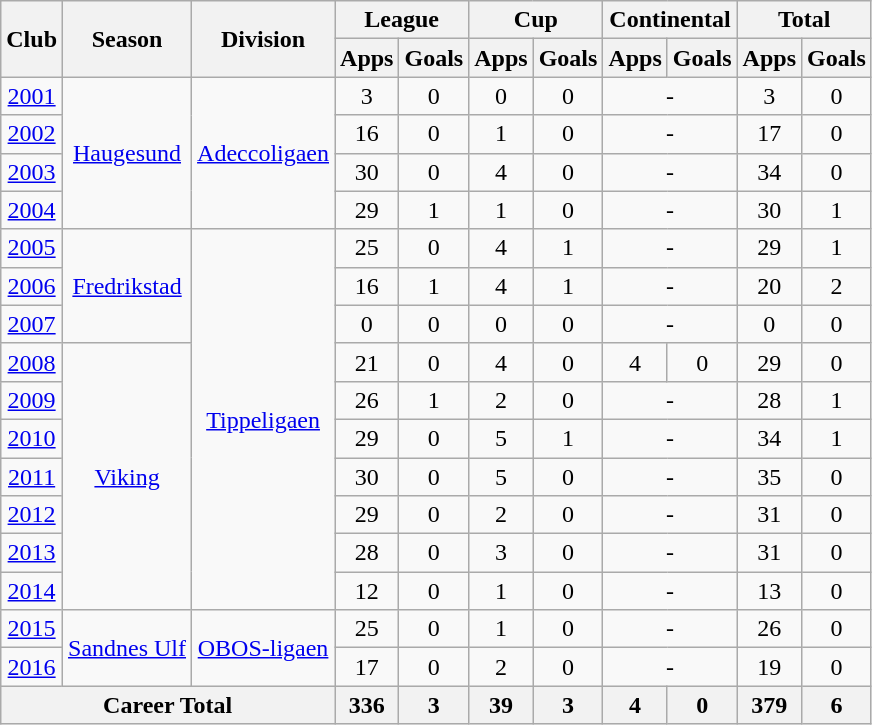<table class="wikitable" style="text-align: center;">
<tr>
<th rowspan="2">Club</th>
<th rowspan="2">Season</th>
<th rowspan="2">Division</th>
<th colspan="2">League</th>
<th colspan="2">Cup</th>
<th colspan="2">Continental</th>
<th colspan="2">Total</th>
</tr>
<tr>
<th>Apps</th>
<th>Goals</th>
<th>Apps</th>
<th>Goals</th>
<th>Apps</th>
<th>Goals</th>
<th>Apps</th>
<th>Goals</th>
</tr>
<tr>
<td><a href='#'>2001</a></td>
<td rowspan="4" valign="center"><a href='#'>Haugesund</a></td>
<td rowspan="4" valign="center"><a href='#'>Adeccoligaen</a></td>
<td>3</td>
<td>0</td>
<td>0</td>
<td>0</td>
<td colspan="2">-</td>
<td>3</td>
<td>0</td>
</tr>
<tr>
<td><a href='#'>2002</a></td>
<td>16</td>
<td>0</td>
<td>1</td>
<td>0</td>
<td colspan="2">-</td>
<td>17</td>
<td>0</td>
</tr>
<tr>
<td><a href='#'>2003</a></td>
<td>30</td>
<td>0</td>
<td>4</td>
<td>0</td>
<td colspan="2">-</td>
<td>34</td>
<td>0</td>
</tr>
<tr>
<td><a href='#'>2004</a></td>
<td>29</td>
<td>1</td>
<td>1</td>
<td>0</td>
<td colspan="2">-</td>
<td>30</td>
<td>1</td>
</tr>
<tr>
<td><a href='#'>2005</a></td>
<td rowspan="3" valign="center"><a href='#'>Fredrikstad</a></td>
<td rowspan="10" valign="center"><a href='#'>Tippeligaen</a></td>
<td>25</td>
<td>0</td>
<td>4</td>
<td>1</td>
<td colspan="2">-</td>
<td>29</td>
<td>1</td>
</tr>
<tr>
<td><a href='#'>2006</a></td>
<td>16</td>
<td>1</td>
<td>4</td>
<td>1</td>
<td colspan="2">-</td>
<td>20</td>
<td>2</td>
</tr>
<tr>
<td><a href='#'>2007</a></td>
<td>0</td>
<td>0</td>
<td>0</td>
<td>0</td>
<td colspan="2">-</td>
<td>0</td>
<td>0</td>
</tr>
<tr>
<td><a href='#'>2008</a></td>
<td rowspan="7" valign="center"><a href='#'>Viking</a></td>
<td>21</td>
<td>0</td>
<td>4</td>
<td>0</td>
<td>4</td>
<td>0</td>
<td>29</td>
<td>0</td>
</tr>
<tr>
<td><a href='#'>2009</a></td>
<td>26</td>
<td>1</td>
<td>2</td>
<td>0</td>
<td colspan="2">-</td>
<td>28</td>
<td>1</td>
</tr>
<tr>
<td><a href='#'>2010</a></td>
<td>29</td>
<td>0</td>
<td>5</td>
<td>1</td>
<td colspan="2">-</td>
<td>34</td>
<td>1</td>
</tr>
<tr>
<td><a href='#'>2011</a></td>
<td>30</td>
<td>0</td>
<td>5</td>
<td>0</td>
<td colspan="2">-</td>
<td>35</td>
<td>0</td>
</tr>
<tr>
<td><a href='#'>2012</a></td>
<td>29</td>
<td>0</td>
<td>2</td>
<td>0</td>
<td colspan="2">-</td>
<td>31</td>
<td>0</td>
</tr>
<tr>
<td><a href='#'>2013</a></td>
<td>28</td>
<td>0</td>
<td>3</td>
<td>0</td>
<td colspan="2">-</td>
<td>31</td>
<td>0</td>
</tr>
<tr>
<td><a href='#'>2014</a></td>
<td>12</td>
<td>0</td>
<td>1</td>
<td>0</td>
<td colspan="2">-</td>
<td>13</td>
<td>0</td>
</tr>
<tr>
<td><a href='#'>2015</a></td>
<td rowspan="2" valign="center"><a href='#'>Sandnes Ulf</a></td>
<td rowspan="2" valign="center"><a href='#'>OBOS-ligaen</a></td>
<td>25</td>
<td>0</td>
<td>1</td>
<td>0</td>
<td colspan="2">-</td>
<td>26</td>
<td>0</td>
</tr>
<tr>
<td><a href='#'>2016</a></td>
<td>17</td>
<td>0</td>
<td>2</td>
<td>0</td>
<td colspan="2">-</td>
<td>19</td>
<td>0</td>
</tr>
<tr>
<th colspan="3">Career Total</th>
<th>336</th>
<th>3</th>
<th>39</th>
<th>3</th>
<th>4</th>
<th>0</th>
<th>379</th>
<th>6</th>
</tr>
</table>
